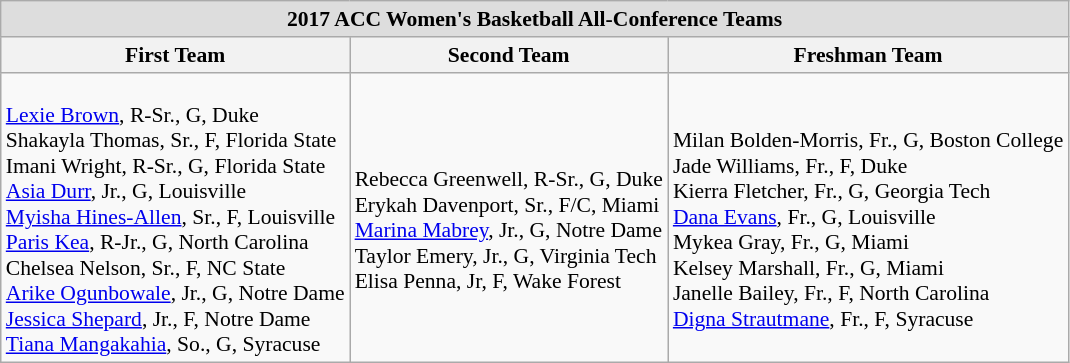<table class="wikitable" style="white-space:nowrap; font-size:90%;">
<tr>
<td colspan="3" style="text-align:center; background:#ddd;"><strong>2017 ACC Women's Basketball All-Conference Teams</strong></td>
</tr>
<tr>
<th>First Team</th>
<th>Second Team</th>
<th>Freshman Team</th>
</tr>
<tr>
<td><br><a href='#'>Lexie Brown</a>, R-Sr., G, Duke <br> 
Shakayla Thomas, Sr., F, Florida State <br>
Imani Wright, R-Sr., G, Florida State <br>
<a href='#'>Asia Durr</a>, Jr., G, Louisville <br>
<a href='#'>Myisha Hines-Allen</a>, Sr., F, Louisville <br>
<a href='#'>Paris Kea</a>, R-Jr., G, North Carolina <br>
Chelsea Nelson, Sr., F, NC State <br>
<a href='#'>Arike Ogunbowale</a>, Jr., G, Notre Dame <br>
<a href='#'>Jessica Shepard</a>, Jr., F, Notre Dame <br>
<a href='#'>Tiana Mangakahia</a>, So., G, Syracuse</td>
<td><br>Rebecca Greenwell, R-Sr., G, Duke <br>
Erykah Davenport, Sr., F/C, Miami <br>
<a href='#'>Marina Mabrey</a>, Jr., G, Notre Dame <br>
Taylor Emery, Jr., G, Virginia Tech <br>
Elisa Penna, Jr, F, Wake Forest</td>
<td><br>Milan Bolden-Morris, Fr., G, Boston College <br>
Jade Williams, Fr., F, Duke <br>
Kierra Fletcher, Fr., G, Georgia Tech <br>
<a href='#'>Dana Evans</a>, Fr., G, Louisville <br>
Mykea Gray, Fr., G, Miami <br>
Kelsey Marshall, Fr., G, Miami <br>
Janelle Bailey, Fr., F, North Carolina <br>
<a href='#'>Digna Strautmane</a>, Fr., F, Syracuse</td>
</tr>
</table>
